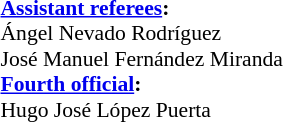<table width=50% style="font-size: 90%">
<tr>
<td><br><strong><a href='#'>Assistant referees</a>:</strong>
<br>Ángel Nevado Rodríguez
<br>José Manuel Fernández Miranda
<br><strong><a href='#'>Fourth official</a>:</strong>
<br>Hugo José López Puerta</td>
</tr>
</table>
